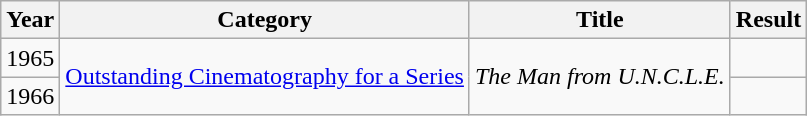<table class="wikitable">
<tr>
<th>Year</th>
<th>Category</th>
<th>Title</th>
<th>Result</th>
</tr>
<tr>
<td>1965</td>
<td rowspan=2><a href='#'>Outstanding Cinematography for a Series</a></td>
<td rowspan=2><em>The Man from U.N.C.L.E.</em></td>
<td></td>
</tr>
<tr>
<td>1966</td>
<td></td>
</tr>
</table>
